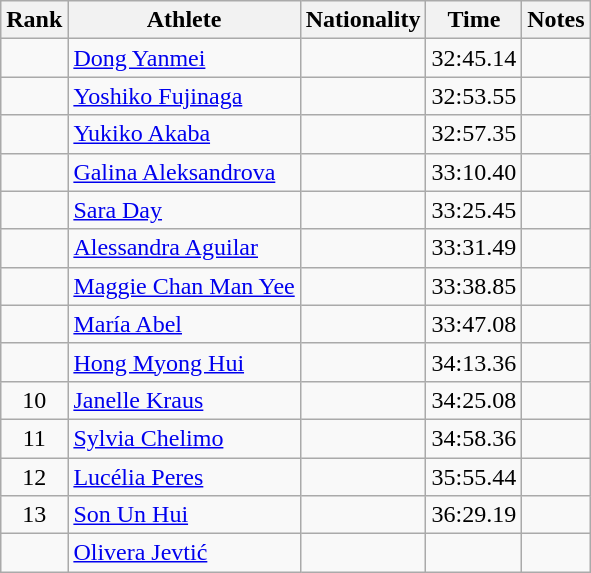<table class="wikitable sortable" style="text-align:center">
<tr>
<th>Rank</th>
<th>Athlete</th>
<th>Nationality</th>
<th>Time</th>
<th>Notes</th>
</tr>
<tr>
<td></td>
<td align=left><a href='#'>Dong Yanmei</a></td>
<td align=left></td>
<td>32:45.14</td>
<td></td>
</tr>
<tr>
<td></td>
<td align=left><a href='#'>Yoshiko Fujinaga</a></td>
<td align=left></td>
<td>32:53.55</td>
<td></td>
</tr>
<tr>
<td></td>
<td align=left><a href='#'>Yukiko Akaba</a></td>
<td align=left></td>
<td>32:57.35</td>
<td></td>
</tr>
<tr>
<td></td>
<td align=left><a href='#'>Galina Aleksandrova</a></td>
<td align=left></td>
<td>33:10.40</td>
<td></td>
</tr>
<tr>
<td></td>
<td align=left><a href='#'>Sara Day</a></td>
<td align=left></td>
<td>33:25.45</td>
<td></td>
</tr>
<tr>
<td></td>
<td align=left><a href='#'>Alessandra Aguilar</a></td>
<td align=left></td>
<td>33:31.49</td>
<td></td>
</tr>
<tr>
<td></td>
<td align=left><a href='#'>Maggie Chan Man Yee</a></td>
<td align=left></td>
<td>33:38.85</td>
<td></td>
</tr>
<tr>
<td></td>
<td align=left><a href='#'>María Abel</a></td>
<td align=left></td>
<td>33:47.08</td>
<td></td>
</tr>
<tr>
<td></td>
<td align=left><a href='#'>Hong Myong Hui</a></td>
<td align=left></td>
<td>34:13.36</td>
<td></td>
</tr>
<tr>
<td>10</td>
<td align=left><a href='#'>Janelle Kraus</a></td>
<td align=left></td>
<td>34:25.08</td>
<td></td>
</tr>
<tr>
<td>11</td>
<td align=left><a href='#'>Sylvia Chelimo</a></td>
<td align=left></td>
<td>34:58.36</td>
<td></td>
</tr>
<tr>
<td>12</td>
<td align=left><a href='#'>Lucélia Peres</a></td>
<td align=left></td>
<td>35:55.44</td>
<td></td>
</tr>
<tr>
<td>13</td>
<td align=left><a href='#'>Son Un Hui</a></td>
<td align=left></td>
<td>36:29.19</td>
<td></td>
</tr>
<tr>
<td></td>
<td align=left><a href='#'>Olivera Jevtić</a></td>
<td align=left></td>
<td></td>
<td></td>
</tr>
</table>
